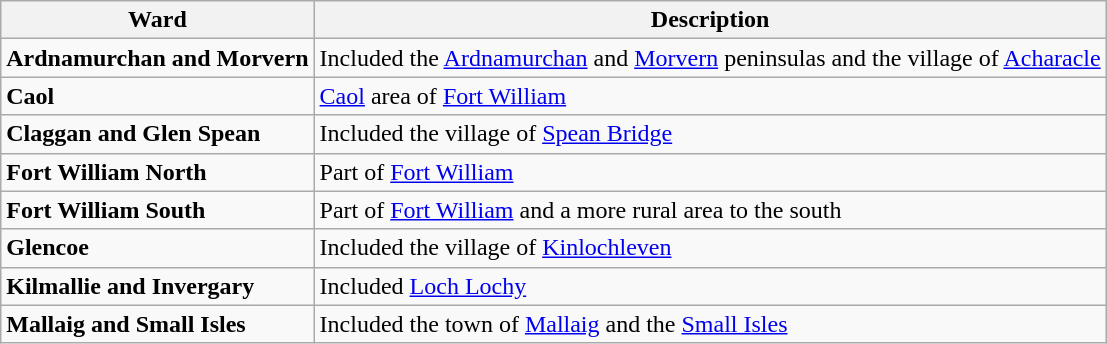<table class="wikitable">
<tr>
<th>Ward</th>
<th>Description</th>
</tr>
<tr>
<td><strong>Ardnamurchan and Morvern</strong></td>
<td>Included the <a href='#'>Ardnamurchan</a> and <a href='#'>Morvern</a> peninsulas and the village of <a href='#'>Acharacle</a></td>
</tr>
<tr>
<td><strong>Caol</strong></td>
<td><a href='#'>Caol</a> area of <a href='#'>Fort William</a></td>
</tr>
<tr>
<td><strong>Claggan and Glen Spean</strong></td>
<td>Included the village of <a href='#'>Spean Bridge</a></td>
</tr>
<tr>
<td><strong>Fort William North</strong></td>
<td>Part of <a href='#'>Fort William</a></td>
</tr>
<tr>
<td><strong>Fort William South</strong></td>
<td>Part of <a href='#'>Fort William</a> and a more rural area to the south</td>
</tr>
<tr>
<td><strong>Glencoe</strong></td>
<td>Included the village of <a href='#'>Kinlochleven</a></td>
</tr>
<tr>
<td><strong>Kilmallie and Invergary</strong></td>
<td>Included <a href='#'>Loch Lochy</a></td>
</tr>
<tr>
<td><strong>Mallaig and Small Isles</strong></td>
<td>Included the town of <a href='#'>Mallaig</a> and the <a href='#'>Small Isles</a></td>
</tr>
</table>
